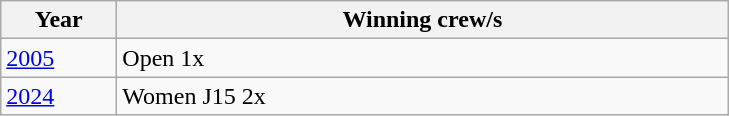<table class="wikitable">
<tr>
<th width=70>Year</th>
<th width=400>Winning crew/s</th>
</tr>
<tr>
<td><a href='#'>2005</a></td>
<td>Open 1x</td>
</tr>
<tr>
<td><a href='#'>2024</a></td>
<td>Women J15 2x</td>
</tr>
</table>
